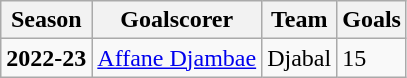<table class="wikitable">
<tr>
<th>Season</th>
<th>Goalscorer</th>
<th>Team</th>
<th>Goals</th>
</tr>
<tr>
<td><strong>2022-23</strong></td>
<td> <a href='#'>Affane Djambae</a></td>
<td>Djabal</td>
<td>15</td>
</tr>
</table>
